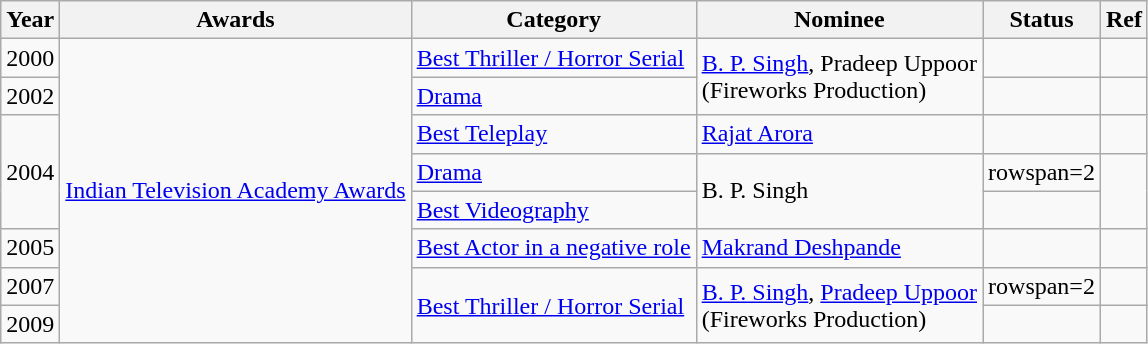<table class="wikitable sortable">
<tr>
<th>Year</th>
<th>Awards</th>
<th>Category</th>
<th>Nominee</th>
<th>Status</th>
<th>Ref</th>
</tr>
<tr>
<td>2000</td>
<td rowspan=8><a href='#'>Indian Television Academy Awards</a></td>
<td><a href='#'>Best Thriller / Horror Serial</a></td>
<td rowspan=2><a href='#'>B. P. Singh</a>, Pradeep Uppoor <br> (Fireworks Production)</td>
<td></td>
<td></td>
</tr>
<tr>
<td>2002</td>
<td><a href='#'>Drama</a></td>
<td></td>
<td></td>
</tr>
<tr>
<td rowspan=3>2004</td>
<td><a href='#'>Best Teleplay</a></td>
<td><a href='#'>Rajat Arora</a></td>
<td></td>
<td></td>
</tr>
<tr>
<td><a href='#'>Drama</a></td>
<td rowspan=2>B. P. Singh</td>
<td>rowspan=2 </td>
<td rowspan=2></td>
</tr>
<tr>
<td><a href='#'>Best Videography</a></td>
</tr>
<tr>
<td>2005</td>
<td><a href='#'>Best Actor in a negative role</a></td>
<td><a href='#'>Makrand Deshpande</a></td>
<td></td>
<td></td>
</tr>
<tr>
<td>2007</td>
<td rowspan=2><a href='#'>Best Thriller / Horror Serial</a></td>
<td rowspan=2><a href='#'>B. P. Singh</a>, <a href='#'>Pradeep Uppoor</a> <br> (Fireworks Production)</td>
<td>rowspan=2 </td>
<td></td>
</tr>
<tr>
<td>2009</td>
<td></td>
</tr>
</table>
